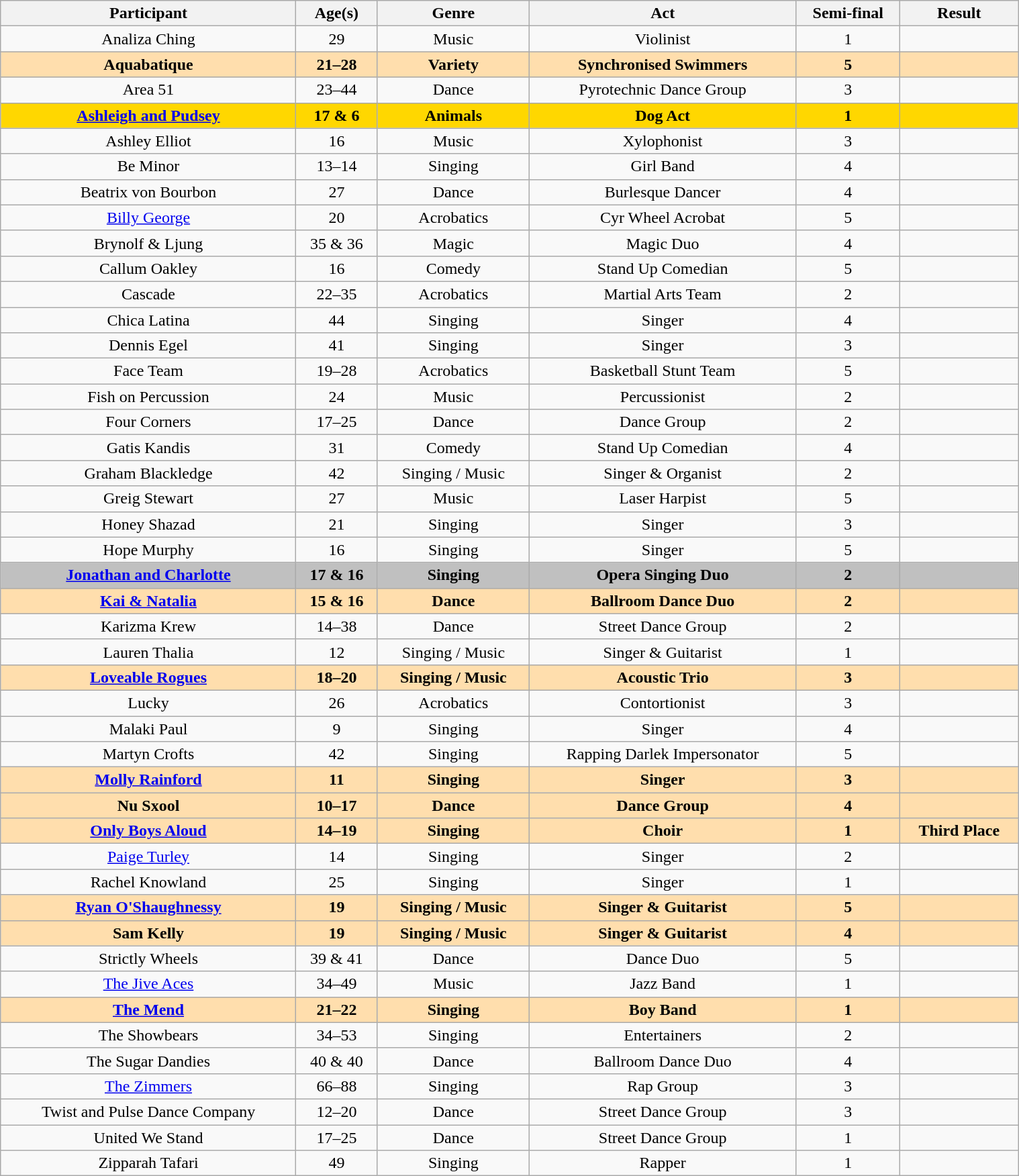<table class="wikitable sortable" style="margin-left: auto; margin-right: auto; border: none; width:80%; text-align:center;">
<tr valign="top">
<th>Participant</th>
<th class="unsortable">Age(s) </th>
<th>Genre</th>
<th class="unsortable">Act</th>
<th>Semi-final</th>
<th>Result</th>
</tr>
<tr>
<td>Analiza Ching</td>
<td>29</td>
<td>Music</td>
<td>Violinist</td>
<td>1</td>
<td></td>
</tr>
<tr bgcolor=NavajoWhite>
<td><strong>Aquabatique</strong> </td>
<td><strong>21–28</strong></td>
<td><strong>Variety</strong></td>
<td><strong>Synchronised Swimmers</strong></td>
<td><strong>5</strong></td>
<td><strong></strong></td>
</tr>
<tr>
<td>Area 51</td>
<td>23–44</td>
<td>Dance</td>
<td>Pyrotechnic Dance Group</td>
<td>3</td>
<td></td>
</tr>
<tr bgcolor=gold>
<td><strong><a href='#'>Ashleigh and Pudsey</a></strong></td>
<td><strong>17 & 6</strong> </td>
<td><strong>Animals</strong></td>
<td><strong>Dog Act</strong></td>
<td><strong>1</strong></td>
<td><strong></strong></td>
</tr>
<tr>
<td>Ashley Elliot</td>
<td>16</td>
<td>Music</td>
<td>Xylophonist</td>
<td>3</td>
<td></td>
</tr>
<tr>
<td>Be Minor</td>
<td>13–14</td>
<td>Singing</td>
<td>Girl Band</td>
<td>4</td>
<td></td>
</tr>
<tr>
<td>Beatrix von Bourbon</td>
<td>27</td>
<td>Dance</td>
<td>Burlesque Dancer</td>
<td>4</td>
<td></td>
</tr>
<tr>
<td><a href='#'>Billy George</a></td>
<td>20</td>
<td>Acrobatics</td>
<td>Cyr Wheel Acrobat</td>
<td>5</td>
<td></td>
</tr>
<tr>
<td>Brynolf & Ljung</td>
<td>35 & 36</td>
<td>Magic</td>
<td>Magic Duo</td>
<td>4</td>
<td></td>
</tr>
<tr>
<td>Callum Oakley</td>
<td>16</td>
<td>Comedy</td>
<td>Stand Up Comedian</td>
<td>5</td>
<td></td>
</tr>
<tr>
<td>Cascade</td>
<td>22–35</td>
<td>Acrobatics</td>
<td>Martial Arts Team</td>
<td>2</td>
<td></td>
</tr>
<tr>
<td>Chica Latina</td>
<td>44</td>
<td>Singing</td>
<td>Singer</td>
<td>4</td>
<td></td>
</tr>
<tr>
<td>Dennis Egel</td>
<td>41</td>
<td>Singing</td>
<td>Singer</td>
<td>3</td>
<td></td>
</tr>
<tr>
<td>Face Team</td>
<td>19–28</td>
<td>Acrobatics</td>
<td>Basketball Stunt Team</td>
<td>5</td>
<td></td>
</tr>
<tr>
<td>Fish on Percussion</td>
<td>24</td>
<td>Music</td>
<td>Percussionist</td>
<td>2</td>
<td></td>
</tr>
<tr>
<td>Four Corners</td>
<td>17–25</td>
<td>Dance</td>
<td>Dance Group</td>
<td>2</td>
<td></td>
</tr>
<tr>
<td>Gatis Kandis</td>
<td>31</td>
<td>Comedy</td>
<td>Stand Up Comedian</td>
<td>4</td>
<td></td>
</tr>
<tr>
<td>Graham Blackledge</td>
<td>42</td>
<td>Singing / Music</td>
<td>Singer & Organist</td>
<td>2</td>
<td></td>
</tr>
<tr>
<td>Greig Stewart</td>
<td>27</td>
<td>Music</td>
<td>Laser Harpist</td>
<td>5</td>
<td></td>
</tr>
<tr>
<td>Honey Shazad</td>
<td>21</td>
<td>Singing</td>
<td>Singer</td>
<td>3</td>
<td></td>
</tr>
<tr>
<td>Hope Murphy</td>
<td>16</td>
<td>Singing</td>
<td>Singer</td>
<td>5</td>
<td></td>
</tr>
<tr bgcolor=silver>
<td><strong><a href='#'>Jonathan and Charlotte</a></strong></td>
<td><strong>17 & 16</strong></td>
<td><strong>Singing</strong></td>
<td><strong>Opera Singing Duo</strong></td>
<td><strong>2</strong></td>
<td><strong></strong></td>
</tr>
<tr bgcolor=NavajoWhite>
<td><strong><a href='#'>Kai & Natalia</a></strong></td>
<td><strong>15 & 16</strong></td>
<td><strong>Dance</strong></td>
<td><strong>Ballroom Dance Duo</strong></td>
<td><strong>2</strong></td>
<td><strong></strong></td>
</tr>
<tr>
<td>Karizma Krew</td>
<td>14–38</td>
<td>Dance</td>
<td>Street Dance Group</td>
<td>2</td>
<td></td>
</tr>
<tr>
<td>Lauren Thalia</td>
<td>12</td>
<td>Singing / Music</td>
<td>Singer & Guitarist</td>
<td>1</td>
<td></td>
</tr>
<tr bgcolor=NavajoWhite>
<td><strong><a href='#'>Loveable Rogues</a></strong></td>
<td><strong>18–20</strong></td>
<td><strong>Singing / Music</strong></td>
<td><strong>Acoustic Trio</strong></td>
<td><strong>3</strong></td>
<td><strong></strong></td>
</tr>
<tr>
<td>Lucky</td>
<td>26</td>
<td>Acrobatics</td>
<td>Contortionist</td>
<td>3</td>
<td></td>
</tr>
<tr>
<td>Malaki Paul</td>
<td>9</td>
<td>Singing</td>
<td>Singer</td>
<td>4</td>
<td></td>
</tr>
<tr>
<td>Martyn Crofts</td>
<td>42</td>
<td>Singing</td>
<td>Rapping Darlek Impersonator</td>
<td>5</td>
<td></td>
</tr>
<tr bgcolor=NavajoWhite>
<td><strong><a href='#'>Molly Rainford</a></strong></td>
<td><strong>11</strong></td>
<td><strong>Singing</strong></td>
<td><strong>Singer</strong></td>
<td><strong>3</strong></td>
<td><strong></strong></td>
</tr>
<tr bgcolor=NavajoWhite>
<td><strong>Nu Sxool</strong></td>
<td><strong>10–17</strong></td>
<td><strong>Dance</strong></td>
<td><strong>Dance Group</strong></td>
<td><strong>4</strong></td>
<td><strong></strong></td>
</tr>
<tr bgcolor=Navajowhite>
<td><strong><a href='#'>Only Boys Aloud</a></strong></td>
<td><strong>14–19</strong></td>
<td><strong>Singing</strong></td>
<td><strong>Choir</strong></td>
<td><strong>1</strong></td>
<td><strong>Third Place</strong></td>
</tr>
<tr>
<td><a href='#'>Paige Turley</a></td>
<td>14</td>
<td>Singing</td>
<td>Singer</td>
<td>2</td>
<td></td>
</tr>
<tr>
<td>Rachel Knowland</td>
<td>25</td>
<td>Singing</td>
<td>Singer</td>
<td>1</td>
<td></td>
</tr>
<tr bgcolor=NavajoWhite>
<td><strong><a href='#'>Ryan O'Shaughnessy</a></strong></td>
<td><strong>19</strong></td>
<td><strong>Singing / Music</strong></td>
<td><strong>Singer & Guitarist</strong></td>
<td><strong>5</strong></td>
<td><strong></strong></td>
</tr>
<tr bgcolor=NavajoWhite>
<td><strong>Sam Kelly</strong></td>
<td><strong>19</strong></td>
<td><strong>Singing / Music</strong></td>
<td><strong>Singer & Guitarist</strong></td>
<td><strong>4</strong></td>
<td><strong></strong></td>
</tr>
<tr>
<td>Strictly Wheels</td>
<td>39 & 41</td>
<td>Dance</td>
<td>Dance Duo</td>
<td>5</td>
<td></td>
</tr>
<tr>
<td><a href='#'>The Jive Aces</a></td>
<td>34–49</td>
<td>Music</td>
<td>Jazz Band</td>
<td>1</td>
<td></td>
</tr>
<tr bgcolor=NavajoWhite>
<td><strong><a href='#'>The Mend</a></strong> </td>
<td><strong>21–22</strong></td>
<td><strong>Singing</strong></td>
<td><strong>Boy Band</strong></td>
<td><strong>1</strong></td>
<td><strong></strong></td>
</tr>
<tr>
<td>The Showbears</td>
<td>34–53</td>
<td>Singing</td>
<td>Entertainers</td>
<td>2</td>
<td></td>
</tr>
<tr>
<td>The Sugar Dandies</td>
<td>40 & 40</td>
<td>Dance</td>
<td>Ballroom Dance Duo</td>
<td>4</td>
<td></td>
</tr>
<tr>
<td><a href='#'>The Zimmers</a></td>
<td>66–88</td>
<td>Singing</td>
<td>Rap Group</td>
<td>3</td>
<td></td>
</tr>
<tr>
<td>Twist and Pulse Dance Company</td>
<td>12–20</td>
<td>Dance</td>
<td>Street Dance Group</td>
<td>3</td>
<td></td>
</tr>
<tr>
<td>United We Stand</td>
<td>17–25</td>
<td>Dance</td>
<td>Street Dance Group</td>
<td>1</td>
<td></td>
</tr>
<tr>
<td>Zipparah Tafari</td>
<td>49</td>
<td>Singing</td>
<td>Rapper</td>
<td>1</td>
<td></td>
</tr>
</table>
